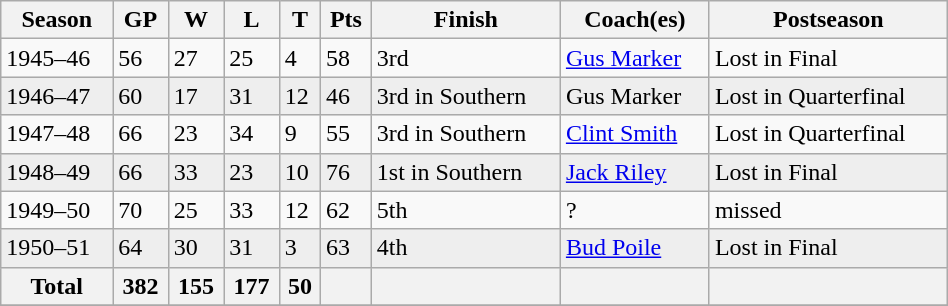<table class="wikitable" width=50%>
<tr>
<th>Season</th>
<th>GP</th>
<th>W</th>
<th>L</th>
<th>T</th>
<th>Pts</th>
<th>Finish</th>
<th>Coach(es)</th>
<th>Postseason</th>
</tr>
<tr>
<td>1945–46</td>
<td>56</td>
<td>27</td>
<td>25</td>
<td>4</td>
<td>58</td>
<td>3rd</td>
<td><a href='#'>Gus Marker</a></td>
<td>Lost in Final</td>
</tr>
<tr bgcolor=eeeeee>
<td>1946–47</td>
<td>60</td>
<td>17</td>
<td>31</td>
<td>12</td>
<td>46</td>
<td>3rd in Southern</td>
<td>Gus Marker</td>
<td>Lost in Quarterfinal</td>
</tr>
<tr>
<td>1947–48</td>
<td>66</td>
<td>23</td>
<td>34</td>
<td>9</td>
<td>55</td>
<td>3rd in Southern</td>
<td><a href='#'>Clint Smith</a></td>
<td>Lost in Quarterfinal</td>
</tr>
<tr bgcolor=eeeeee>
<td>1948–49</td>
<td>66</td>
<td>33</td>
<td>23</td>
<td>10</td>
<td>76</td>
<td>1st in Southern</td>
<td><a href='#'>Jack Riley</a></td>
<td>Lost in Final</td>
</tr>
<tr>
<td>1949–50</td>
<td>70</td>
<td>25</td>
<td>33</td>
<td>12</td>
<td>62</td>
<td>5th</td>
<td>?</td>
<td>missed</td>
</tr>
<tr bgcolor=eeeeee>
<td>1950–51</td>
<td>64</td>
<td>30</td>
<td>31</td>
<td>3</td>
<td>63</td>
<td>4th</td>
<td><a href='#'>Bud Poile</a></td>
<td>Lost in Final</td>
</tr>
<tr>
<th>Total</th>
<th>382</th>
<th>155</th>
<th>177</th>
<th>50</th>
<th></th>
<th></th>
<th></th>
<th></th>
</tr>
<tr>
</tr>
</table>
